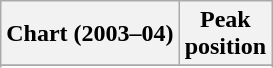<table class="wikitable sortable">
<tr>
<th>Chart (2003–04)</th>
<th>Peak<br>position</th>
</tr>
<tr>
</tr>
<tr>
</tr>
<tr>
</tr>
</table>
